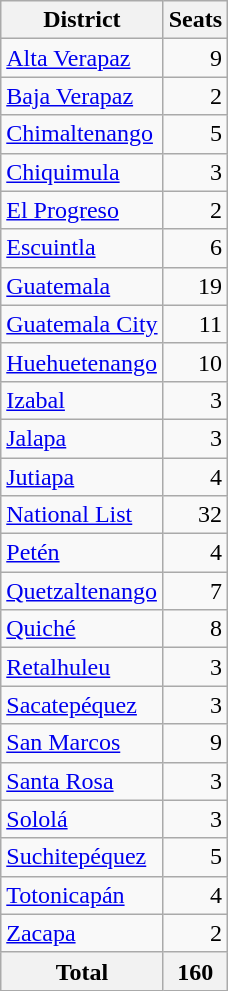<table class="wikitable sortable" style="text-align:right">
<tr>
<th>District</th>
<th>Seats</th>
</tr>
<tr>
<td align=left><a href='#'>Alta Verapaz</a></td>
<td>9</td>
</tr>
<tr>
<td align=left><a href='#'>Baja Verapaz</a></td>
<td>2</td>
</tr>
<tr>
<td align=left><a href='#'>Chimaltenango</a></td>
<td>5</td>
</tr>
<tr>
<td align=left><a href='#'>Chiquimula</a></td>
<td>3</td>
</tr>
<tr>
<td align=left><a href='#'>El Progreso</a></td>
<td>2</td>
</tr>
<tr>
<td align=left><a href='#'>Escuintla</a></td>
<td>6</td>
</tr>
<tr>
<td align=left><a href='#'>Guatemala</a></td>
<td>19</td>
</tr>
<tr>
<td align=left><a href='#'>Guatemala City</a></td>
<td>11</td>
</tr>
<tr>
<td align=left><a href='#'>Huehuetenango</a></td>
<td>10</td>
</tr>
<tr>
<td align=left><a href='#'>Izabal</a></td>
<td>3</td>
</tr>
<tr>
<td align=left><a href='#'>Jalapa</a></td>
<td>3</td>
</tr>
<tr>
<td align=left><a href='#'>Jutiapa</a></td>
<td>4</td>
</tr>
<tr>
<td align=left><a href='#'>National List</a></td>
<td>32</td>
</tr>
<tr>
<td align=left><a href='#'>Petén</a></td>
<td>4</td>
</tr>
<tr>
<td align=left><a href='#'>Quetzaltenango</a></td>
<td>7</td>
</tr>
<tr>
<td align=left><a href='#'>Quiché</a></td>
<td>8</td>
</tr>
<tr>
<td align=left><a href='#'>Retalhuleu</a></td>
<td>3</td>
</tr>
<tr>
<td align=left><a href='#'>Sacatepéquez</a></td>
<td>3</td>
</tr>
<tr>
<td align=left><a href='#'>San Marcos</a></td>
<td>9</td>
</tr>
<tr>
<td align=left><a href='#'>Santa Rosa</a></td>
<td>3</td>
</tr>
<tr>
<td align=left><a href='#'>Sololá</a></td>
<td>3</td>
</tr>
<tr>
<td align=left><a href='#'>Suchitepéquez</a></td>
<td>5</td>
</tr>
<tr>
<td align=left><a href='#'>Totonicapán</a></td>
<td>4</td>
</tr>
<tr>
<td align=left><a href='#'>Zacapa</a></td>
<td>2</td>
</tr>
<tr class=sortbottom>
<th>Total</th>
<th>160</th>
</tr>
</table>
